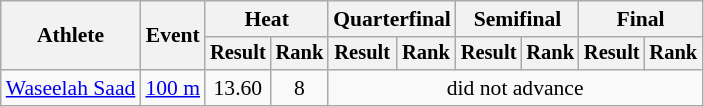<table class=wikitable style="font-size:90%">
<tr>
<th rowspan="2">Athlete</th>
<th rowspan="2">Event</th>
<th colspan="2">Heat</th>
<th colspan="2">Quarterfinal</th>
<th colspan="2">Semifinal</th>
<th colspan="2">Final</th>
</tr>
<tr style="font-size:95%">
<th>Result</th>
<th>Rank</th>
<th>Result</th>
<th>Rank</th>
<th>Result</th>
<th>Rank</th>
<th>Result</th>
<th>Rank</th>
</tr>
<tr align=center>
<td align=left><a href='#'>Waseelah Saad</a></td>
<td align=left><a href='#'>100 m</a></td>
<td>13.60</td>
<td>8</td>
<td colspan=6>did not advance</td>
</tr>
</table>
